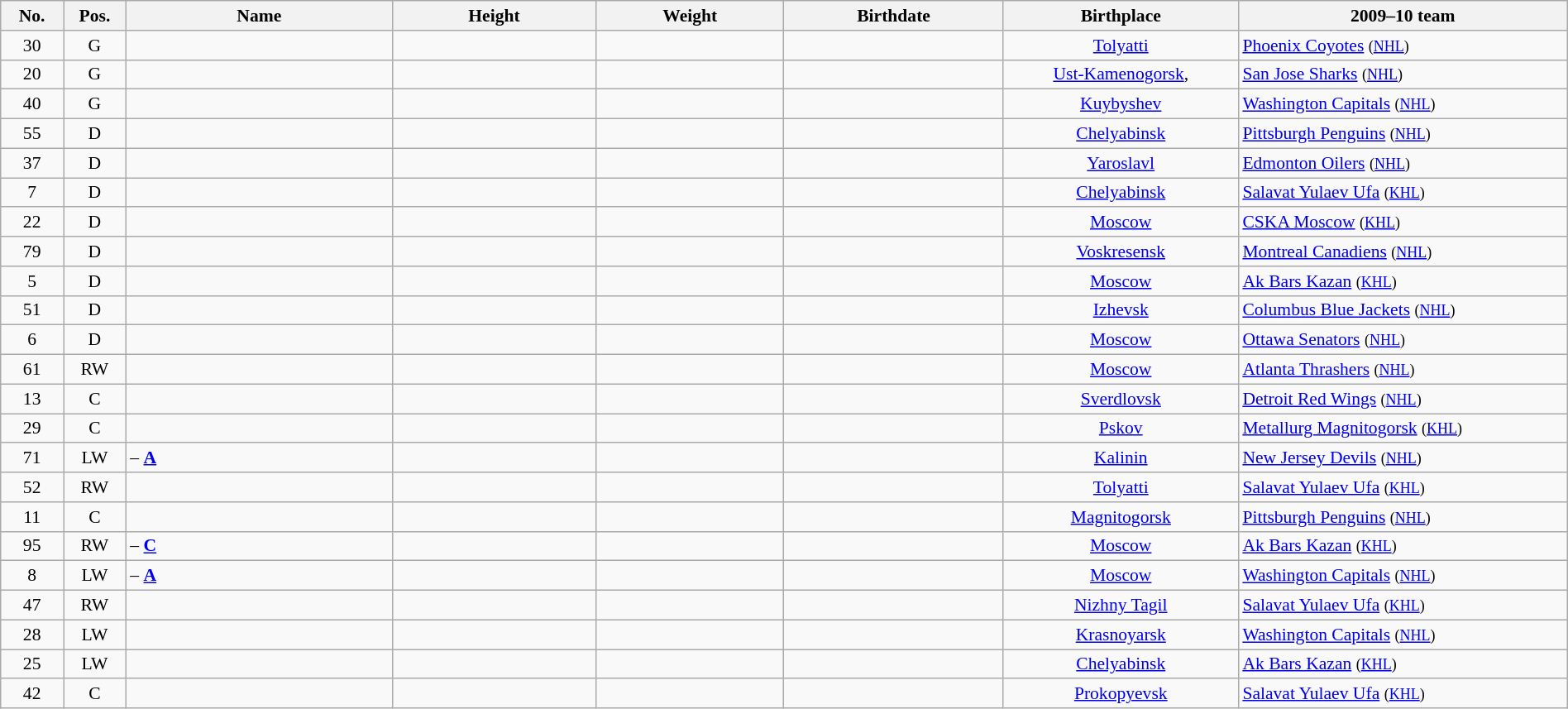<table class="wikitable sortable" style="width:100%;font-size: 90%; text-align: center;">
<tr>
<th style="width:  4%;">No.</th>
<th style="width:  4%;">Pos.</th>
<th style="width: 17%;">Name</th>
<th style="width: 13%;">Height</th>
<th style="width: 12%;">Weight</th>
<th style="width: 14%;">Birthdate</th>
<th style="width: 15%;">Birthplace</th>
<th style="width: 21%;">2009–10 team</th>
</tr>
<tr>
<td>30</td>
<td>G</td>
<td style="text-align:left;"></td>
<td></td>
<td></td>
<td style="text-align:right;"></td>
<td><a href='#'>Tolyatti</a></td>
<td style="text-align:left;"> <a href='#'>Phoenix Coyotes</a> <small>(<a href='#'>NHL</a>)</small></td>
</tr>
<tr>
<td>20</td>
<td>G</td>
<td style="text-align:left;"></td>
<td></td>
<td></td>
<td style="text-align:right;"></td>
<td><a href='#'>Ust-Kamenogorsk</a>, </td>
<td style="text-align:left;"> <a href='#'>San Jose Sharks</a> <small>(<a href='#'>NHL</a>)</small></td>
</tr>
<tr>
<td>40</td>
<td>G</td>
<td style="text-align:left;"></td>
<td></td>
<td></td>
<td style="text-align:right;"></td>
<td><a href='#'>Kuybyshev</a></td>
<td style="text-align:left;"> <a href='#'>Washington Capitals</a> <small>(<a href='#'>NHL</a>)</small></td>
</tr>
<tr>
<td>55</td>
<td>D</td>
<td style="text-align:left;"></td>
<td></td>
<td></td>
<td style="text-align:right;"></td>
<td><a href='#'>Chelyabinsk</a></td>
<td style="text-align:left;"> <a href='#'>Pittsburgh Penguins</a> <small>(<a href='#'>NHL</a>)</small></td>
</tr>
<tr>
<td>37</td>
<td>D</td>
<td style="text-align:left;"></td>
<td></td>
<td></td>
<td style="text-align:right;"></td>
<td><a href='#'>Yaroslavl</a></td>
<td style="text-align:left;"> <a href='#'>Edmonton Oilers</a> <small>(<a href='#'>NHL</a>)</small></td>
</tr>
<tr>
<td>7</td>
<td>D</td>
<td style="text-align:left;"></td>
<td></td>
<td></td>
<td style="text-align:right;"></td>
<td><a href='#'>Chelyabinsk</a></td>
<td style="text-align:left;"> <a href='#'>Salavat Yulaev Ufa</a> <small>(<a href='#'>KHL</a>)</small></td>
</tr>
<tr>
<td>22</td>
<td>D</td>
<td style="text-align:left;"></td>
<td></td>
<td></td>
<td style="text-align:right;"></td>
<td><a href='#'>Moscow</a></td>
<td style="text-align:left;"> <a href='#'>CSKA Moscow</a> <small>(<a href='#'>KHL</a>)</small></td>
</tr>
<tr>
<td>79</td>
<td>D</td>
<td style="text-align:left;"></td>
<td></td>
<td></td>
<td style="text-align:right;"></td>
<td><a href='#'>Voskresensk</a></td>
<td style="text-align:left;"> <a href='#'>Montreal Canadiens</a> <small>(<a href='#'>NHL</a>)</small></td>
</tr>
<tr>
<td>5</td>
<td>D</td>
<td style="text-align:left;"></td>
<td></td>
<td></td>
<td style="text-align:right;"></td>
<td><a href='#'>Moscow</a></td>
<td style="text-align:left;"> <a href='#'>Ak Bars Kazan</a> <small>(<a href='#'>KHL</a>)</small></td>
</tr>
<tr>
<td>51</td>
<td>D</td>
<td style="text-align:left;"></td>
<td></td>
<td></td>
<td style="text-align:right;"></td>
<td><a href='#'>Izhevsk</a></td>
<td style="text-align:left;"> <a href='#'>Columbus Blue Jackets</a> <small>(<a href='#'>NHL</a>)</small></td>
</tr>
<tr>
<td>6</td>
<td>D</td>
<td style="text-align:left;"></td>
<td></td>
<td></td>
<td style="text-align:right;"></td>
<td><a href='#'>Moscow</a></td>
<td style="text-align:left;"> <a href='#'>Ottawa Senators</a> <small>(<a href='#'>NHL</a>)</small></td>
</tr>
<tr>
<td>61</td>
<td>RW</td>
<td style="text-align:left;"></td>
<td></td>
<td></td>
<td style="text-align:right;"></td>
<td><a href='#'>Moscow</a></td>
<td style="text-align:left;"> <a href='#'>Atlanta Thrashers</a> <small>(<a href='#'>NHL</a>)</small></td>
</tr>
<tr>
<td>13</td>
<td>C</td>
<td style="text-align:left;"></td>
<td></td>
<td></td>
<td style="text-align:right;"></td>
<td><a href='#'>Sverdlovsk</a></td>
<td style="text-align:left;"> <a href='#'>Detroit Red Wings</a> <small>(<a href='#'>NHL</a>)</small></td>
</tr>
<tr>
<td>29</td>
<td>C</td>
<td style="text-align:left;"></td>
<td></td>
<td></td>
<td style="text-align:right;"></td>
<td><a href='#'>Pskov</a></td>
<td style="text-align:left;"> <a href='#'>Metallurg Magnitogorsk</a> <small>(<a href='#'>KHL</a>)</small></td>
</tr>
<tr>
<td>71</td>
<td>LW</td>
<td style="text-align:left;"> – <strong><a href='#'>A</a></strong></td>
<td></td>
<td></td>
<td style="text-align:right;"></td>
<td><a href='#'>Kalinin</a></td>
<td style="text-align:left;"> <a href='#'>New Jersey Devils</a> <small>(<a href='#'>NHL</a>)</small></td>
</tr>
<tr>
<td>52</td>
<td>RW</td>
<td style="text-align:left;"></td>
<td></td>
<td></td>
<td style="text-align:right;"></td>
<td><a href='#'>Tolyatti</a></td>
<td style="text-align:left;"> <a href='#'>Salavat Yulaev Ufa</a> <small>(<a href='#'>KHL</a>)</small></td>
</tr>
<tr>
<td>11</td>
<td>C</td>
<td style="text-align:left;"></td>
<td></td>
<td></td>
<td style="text-align:right;"></td>
<td><a href='#'>Magnitogorsk</a></td>
<td style="text-align:left;"> <a href='#'>Pittsburgh Penguins</a> <small>(<a href='#'>NHL</a>)</small></td>
</tr>
<tr>
<td>95</td>
<td>RW</td>
<td style="text-align:left;"> – <strong><a href='#'>C</a></strong></td>
<td></td>
<td></td>
<td style="text-align:right;"></td>
<td><a href='#'>Moscow</a></td>
<td style="text-align:left;"> <a href='#'>Ak Bars Kazan</a> <small>(<a href='#'>KHL</a>)</small></td>
</tr>
<tr>
<td>8</td>
<td>LW</td>
<td style="text-align:left;"> – <strong><a href='#'>A</a></strong></td>
<td></td>
<td></td>
<td style="text-align:right;"></td>
<td><a href='#'>Moscow</a></td>
<td style="text-align:left;"> <a href='#'>Washington Capitals</a> <small>(<a href='#'>NHL</a>)</small></td>
</tr>
<tr>
<td>47</td>
<td>RW</td>
<td style="text-align:left;"></td>
<td></td>
<td></td>
<td style="text-align:right;"></td>
<td><a href='#'>Nizhny Tagil</a></td>
<td style="text-align:left;"> <a href='#'>Salavat Yulaev Ufa</a> <small>(<a href='#'>KHL</a>)</small></td>
</tr>
<tr>
<td>28</td>
<td>LW</td>
<td style="text-align:left;"></td>
<td></td>
<td></td>
<td style="text-align:right;"></td>
<td><a href='#'>Krasnoyarsk</a></td>
<td style="text-align:left;"> <a href='#'>Washington Capitals</a> <small>(<a href='#'>NHL</a>)</small></td>
</tr>
<tr>
<td>25</td>
<td>LW</td>
<td style="text-align:left;"></td>
<td></td>
<td></td>
<td style="text-align:right;"></td>
<td><a href='#'>Chelyabinsk</a></td>
<td style="text-align:left;"> <a href='#'>Ak Bars Kazan</a> <small>(<a href='#'>KHL</a>)</small></td>
</tr>
<tr>
<td>42</td>
<td>C</td>
<td style="text-align:left;"></td>
<td></td>
<td></td>
<td style="text-align:right;"></td>
<td><a href='#'>Prokopyevsk</a></td>
<td style="text-align:left;"> <a href='#'>Salavat Yulaev Ufa</a> <small>(<a href='#'>KHL</a>)</small></td>
</tr>
</table>
